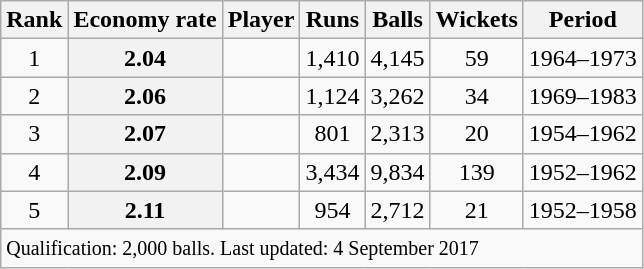<table class="wikitable plainrowheaders sortable">
<tr>
<th scope="col">Rank</th>
<th scope="col">Economy rate</th>
<th scope="col">Player</th>
<th scope="col">Runs</th>
<th scope="col">Balls</th>
<th scope="col">Wickets</th>
<th scope="col">Period</th>
</tr>
<tr>
<td align=center>1</td>
<th scope="row" style="text-align:center;">2.04</th>
<td></td>
<td align=center>1,410</td>
<td align=center>4,145</td>
<td align=center>59</td>
<td>1964–1973</td>
</tr>
<tr>
<td align=center>2</td>
<th scope="row" style="text-align:center;">2.06</th>
<td></td>
<td align=center>1,124</td>
<td align=center>3,262</td>
<td align=center>34</td>
<td>1969–1983</td>
</tr>
<tr>
<td align=center>3</td>
<th scope="row" style="text-align:center;">2.07</th>
<td></td>
<td align=center>801</td>
<td align=center>2,313</td>
<td align=center>20</td>
<td>1954–1962</td>
</tr>
<tr>
<td align=center>4</td>
<th scope="row" style="text-align:center;">2.09</th>
<td></td>
<td align=center>3,434</td>
<td align=center>9,834</td>
<td align=center>139</td>
<td>1952–1962</td>
</tr>
<tr>
<td align=center>5</td>
<th scope="row" style="text-align:center;">2.11</th>
<td></td>
<td align=center>954</td>
<td align=center>2,712</td>
<td align=center>21</td>
<td>1952–1958</td>
</tr>
<tr class=sortbottom>
<td colspan=7><small>Qualification: 2,000 balls. Last updated: 4 September 2017</small></td>
</tr>
</table>
